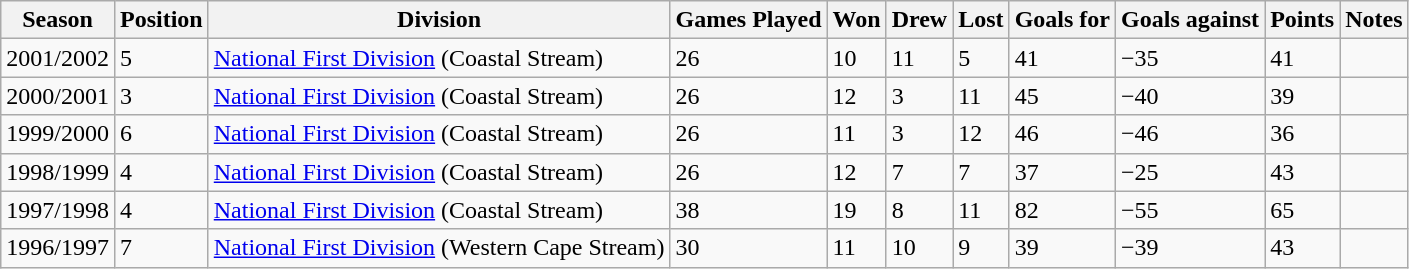<table class="wikitable">
<tr>
<th>Season</th>
<th>Position</th>
<th>Division</th>
<th>Games Played</th>
<th>Won</th>
<th>Drew</th>
<th>Lost</th>
<th>Goals for</th>
<th>Goals against</th>
<th>Points</th>
<th>Notes</th>
</tr>
<tr>
<td>2001/2002</td>
<td>5</td>
<td><a href='#'>National First Division</a> (Coastal Stream)</td>
<td>26</td>
<td>10</td>
<td>11</td>
<td>5</td>
<td>41</td>
<td>−35</td>
<td>41</td>
<td></td>
</tr>
<tr>
<td>2000/2001</td>
<td>3</td>
<td><a href='#'>National First Division</a> (Coastal Stream)</td>
<td>26</td>
<td>12</td>
<td>3</td>
<td>11</td>
<td>45</td>
<td>−40</td>
<td>39</td>
<td></td>
</tr>
<tr>
<td>1999/2000</td>
<td>6</td>
<td><a href='#'>National First Division</a> (Coastal Stream)</td>
<td>26</td>
<td>11</td>
<td>3</td>
<td>12</td>
<td>46</td>
<td>−46</td>
<td>36</td>
<td></td>
</tr>
<tr>
<td>1998/1999</td>
<td>4</td>
<td><a href='#'>National First Division</a> (Coastal Stream)</td>
<td>26</td>
<td>12</td>
<td>7</td>
<td>7</td>
<td>37</td>
<td>−25</td>
<td>43</td>
<td></td>
</tr>
<tr>
<td>1997/1998</td>
<td>4</td>
<td><a href='#'>National First Division</a> (Coastal Stream)</td>
<td>38</td>
<td>19</td>
<td>8</td>
<td>11</td>
<td>82</td>
<td>−55</td>
<td>65</td>
<td></td>
</tr>
<tr>
<td>1996/1997</td>
<td>7</td>
<td><a href='#'>National First Division</a> (Western Cape Stream)</td>
<td>30</td>
<td>11</td>
<td>10</td>
<td>9</td>
<td>39</td>
<td>−39</td>
<td>43</td>
<td></td>
</tr>
</table>
